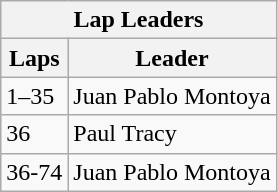<table class="wikitable">
<tr>
<th colspan=2>Lap Leaders</th>
</tr>
<tr>
<th>Laps</th>
<th>Leader</th>
</tr>
<tr>
<td>1–35</td>
<td>Juan Pablo Montoya</td>
</tr>
<tr>
<td>36</td>
<td>Paul Tracy</td>
</tr>
<tr>
<td>36-74</td>
<td>Juan Pablo Montoya</td>
</tr>
</table>
